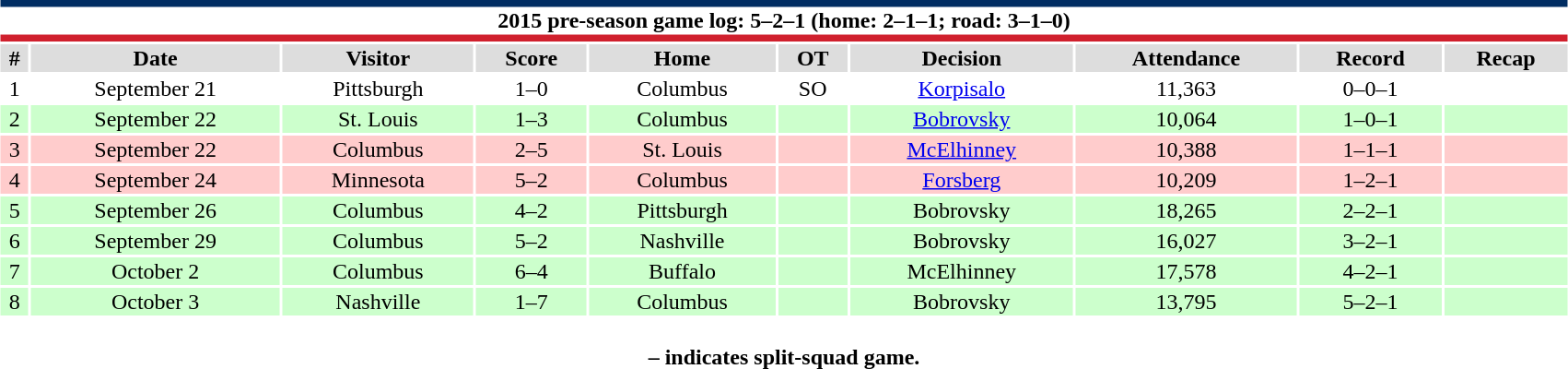<table class="toccolours collapsible collapsed" style="width:90%; clear:both; margin:1.5em auto; text-align:center;">
<tr>
<th colspan=10 style="background:#fff; border-top:#002D62 5px solid; border-bottom:#D0202D 5px solid;">2015 pre-season game log: 5–2–1 (home: 2–1–1; road: 3–1–0)</th>
</tr>
<tr style="text-align:center; background:#ddd;">
<th>#</th>
<th>Date</th>
<th>Visitor</th>
<th>Score</th>
<th>Home</th>
<th>OT</th>
<th>Decision</th>
<th>Attendance</th>
<th>Record</th>
<th>Recap</th>
</tr>
<tr style="text-align:center; background:#fff;">
<td>1</td>
<td>September 21</td>
<td>Pittsburgh</td>
<td>1–0</td>
<td>Columbus</td>
<td>SO</td>
<td><a href='#'>Korpisalo</a></td>
<td>11,363</td>
<td>0–0–1</td>
<td></td>
</tr>
<tr style="text-align:center; background:#cfc;">
<td>2</td>
<td>September 22</td>
<td>St. Louis</td>
<td>1–3</td>
<td>Columbus</td>
<td></td>
<td><a href='#'>Bobrovsky</a></td>
<td>10,064</td>
<td>1–0–1</td>
<td></td>
</tr>
<tr style="text-align:center; background:#fcc;">
<td>3</td>
<td>September 22</td>
<td>Columbus</td>
<td>2–5</td>
<td>St. Louis</td>
<td></td>
<td><a href='#'>McElhinney</a></td>
<td>10,388</td>
<td>1–1–1</td>
<td></td>
</tr>
<tr style="text-align:center; background:#fcc;">
<td>4</td>
<td>September 24</td>
<td>Minnesota</td>
<td>5–2</td>
<td>Columbus</td>
<td></td>
<td><a href='#'>Forsberg</a></td>
<td>10,209</td>
<td>1–2–1</td>
<td></td>
</tr>
<tr style="text-align:center; background:#cfc;">
<td>5</td>
<td>September 26</td>
<td>Columbus</td>
<td>4–2</td>
<td>Pittsburgh</td>
<td></td>
<td>Bobrovsky</td>
<td>18,265</td>
<td>2–2–1</td>
<td></td>
</tr>
<tr style="text-align:center; background:#cfc;">
<td>6</td>
<td>September 29</td>
<td>Columbus</td>
<td>5–2</td>
<td>Nashville</td>
<td></td>
<td>Bobrovsky</td>
<td>16,027</td>
<td>3–2–1</td>
<td></td>
</tr>
<tr style="text-align:center; background:#cfc;">
<td>7</td>
<td>October 2</td>
<td>Columbus</td>
<td>6–4</td>
<td>Buffalo</td>
<td></td>
<td>McElhinney</td>
<td>17,578</td>
<td>4–2–1</td>
<td></td>
</tr>
<tr style="text-align:center; background:#cfc;">
<td>8</td>
<td>October 3</td>
<td>Nashville</td>
<td>1–7</td>
<td>Columbus</td>
<td></td>
<td>Bobrovsky</td>
<td>13,795</td>
<td>5–2–1</td>
<td></td>
</tr>
<tr>
<th colspan=99><br> – indicates split-squad game.</th>
</tr>
</table>
